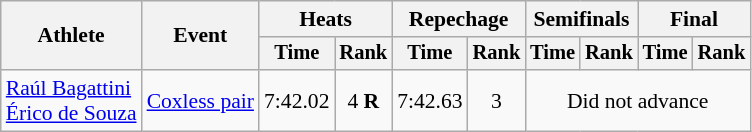<table class="wikitable" style="font-size:90%">
<tr>
<th rowspan="2">Athlete</th>
<th rowspan="2">Event</th>
<th colspan="2">Heats</th>
<th colspan="2">Repechage</th>
<th colspan="2">Semifinals</th>
<th colspan="2">Final</th>
</tr>
<tr style="font-size:95%">
<th>Time</th>
<th>Rank</th>
<th>Time</th>
<th>Rank</th>
<th>Time</th>
<th>Rank</th>
<th>Time</th>
<th>Rank</th>
</tr>
<tr align=center>
<td align=left><a href='#'>Raúl Bagattini</a><br><a href='#'>Érico de Souza</a></td>
<td align=left><a href='#'>Coxless pair</a></td>
<td>7:42.02</td>
<td>4 <strong>R</strong></td>
<td>7:42.63</td>
<td>3</td>
<td colspan="4" style="text-align:center;">Did not advance</td>
</tr>
</table>
